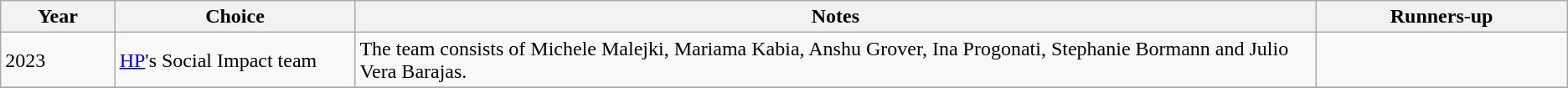<table class="wikitable unsortable plainrowheaders">
<tr>
<th scope="col" width="2%">Year</th>
<th scope="col" width="5%">Choice</th>
<th scope="col" width="20%">Notes</th>
<th scope="col" width="5%">Runners-up</th>
</tr>
<tr>
<td>2023</td>
<td><a href='#'>HP</a>'s Social Impact team</td>
<td>The team consists of Michele Malejki, Mariama Kabia, Anshu Grover, Ina Progonati, Stephanie Bormann and Julio Vera Barajas.</td>
<td></td>
</tr>
<tr>
</tr>
</table>
